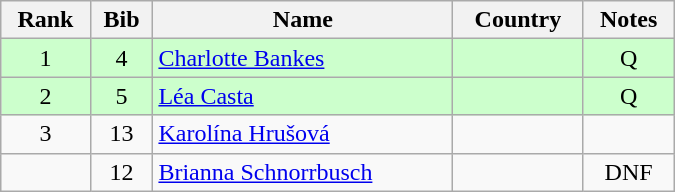<table class="wikitable" style="text-align:center; width:450px">
<tr>
<th>Rank</th>
<th>Bib</th>
<th>Name</th>
<th>Country</th>
<th>Notes</th>
</tr>
<tr bgcolor=ccffcc>
<td>1</td>
<td>4</td>
<td align=left><a href='#'>Charlotte Bankes</a></td>
<td align=left></td>
<td>Q</td>
</tr>
<tr bgcolor=ccffcc>
<td>2</td>
<td>5</td>
<td align=left><a href='#'>Léa Casta</a></td>
<td align=left></td>
<td>Q</td>
</tr>
<tr>
<td>3</td>
<td>13</td>
<td align=left><a href='#'>Karolína Hrušová</a></td>
<td align=left></td>
<td></td>
</tr>
<tr>
<td></td>
<td>12</td>
<td align=left><a href='#'>Brianna Schnorrbusch</a></td>
<td align=left></td>
<td>DNF</td>
</tr>
</table>
